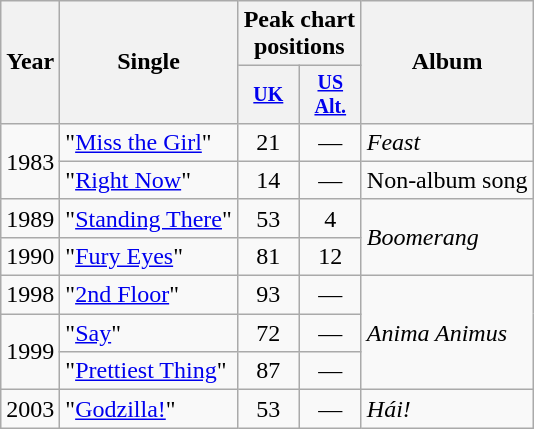<table class="wikitable" style="text-align:center;">
<tr>
<th rowspan="2">Year</th>
<th rowspan="2">Single</th>
<th colspan="2">Peak chart positions</th>
<th rowspan="2">Album</th>
</tr>
<tr style="font-size:smaller;">
<th width="35"><a href='#'>UK</a><br></th>
<th width="35"><a href='#'>US Alt.</a><br></th>
</tr>
<tr>
<td rowspan="2">1983</td>
<td align="left">"<a href='#'>Miss the Girl</a>"</td>
<td>21</td>
<td>—</td>
<td align="left"><em>Feast</em></td>
</tr>
<tr>
<td align="left">"<a href='#'>Right Now</a>"</td>
<td>14</td>
<td>—</td>
<td align="left">Non-album song</td>
</tr>
<tr>
<td>1989</td>
<td align="left">"<a href='#'>Standing There</a>"</td>
<td>53</td>
<td>4</td>
<td align="left" rowspan="2"><em>Boomerang</em></td>
</tr>
<tr>
<td>1990</td>
<td align="left">"<a href='#'>Fury Eyes</a>"</td>
<td>81</td>
<td>12</td>
</tr>
<tr>
<td>1998</td>
<td align="left">"<a href='#'>2nd Floor</a>"</td>
<td>93</td>
<td>—</td>
<td align="left" rowspan="3"><em>Anima Animus</em></td>
</tr>
<tr>
<td rowspan="2">1999</td>
<td align="left">"<a href='#'>Say</a>"</td>
<td>72</td>
<td>—</td>
</tr>
<tr>
<td align="left">"<a href='#'>Prettiest Thing</a>"</td>
<td>87</td>
<td>—</td>
</tr>
<tr>
<td>2003</td>
<td align="left">"<a href='#'>Godzilla!</a>"</td>
<td>53</td>
<td>—</td>
<td align="left"><em>Hái!</em></td>
</tr>
</table>
